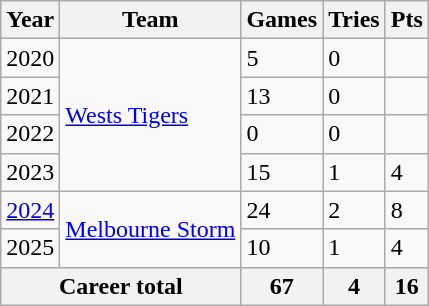<table class="wikitable defaultcenter">
<tr>
<th>Year</th>
<th>Team</th>
<th>Games</th>
<th>Tries</th>
<th>Pts</th>
</tr>
<tr>
<td>2020</td>
<td rowspan="4"> <a href='#'>Wests Tigers</a></td>
<td>5</td>
<td>0</td>
<td></td>
</tr>
<tr>
<td>2021</td>
<td>13</td>
<td>0</td>
<td></td>
</tr>
<tr>
<td>2022</td>
<td>0</td>
<td>0</td>
<td></td>
</tr>
<tr>
<td>2023</td>
<td>15</td>
<td>1</td>
<td>4</td>
</tr>
<tr>
<td><a href='#'>2024</a></td>
<td rowspan="2"> <a href='#'>Melbourne Storm</a></td>
<td>24</td>
<td>2</td>
<td>8</td>
</tr>
<tr>
<td>2025</td>
<td>10</td>
<td>1</td>
<td>4</td>
</tr>
<tr>
<th colspan="2">Career total</th>
<th>67</th>
<th>4</th>
<th>16</th>
</tr>
</table>
